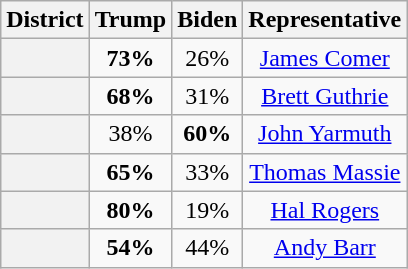<table class=wikitable>
<tr>
<th>District</th>
<th>Trump</th>
<th>Biden</th>
<th>Representative</th>
</tr>
<tr align=center>
<th></th>
<td><strong>73%</strong></td>
<td>26%</td>
<td><a href='#'>James Comer</a></td>
</tr>
<tr align=center>
<th></th>
<td><strong>68%</strong></td>
<td>31%</td>
<td><a href='#'>Brett Guthrie</a></td>
</tr>
<tr align=center>
<th></th>
<td>38%</td>
<td><strong>60%</strong></td>
<td><a href='#'>John Yarmuth</a></td>
</tr>
<tr align=center>
<th></th>
<td><strong>65%</strong></td>
<td>33%</td>
<td><a href='#'>Thomas Massie</a></td>
</tr>
<tr align=center>
<th></th>
<td><strong>80%</strong></td>
<td>19%</td>
<td><a href='#'>Hal Rogers</a></td>
</tr>
<tr align=center>
<th></th>
<td><strong>54%</strong></td>
<td>44%</td>
<td><a href='#'>Andy Barr</a></td>
</tr>
</table>
